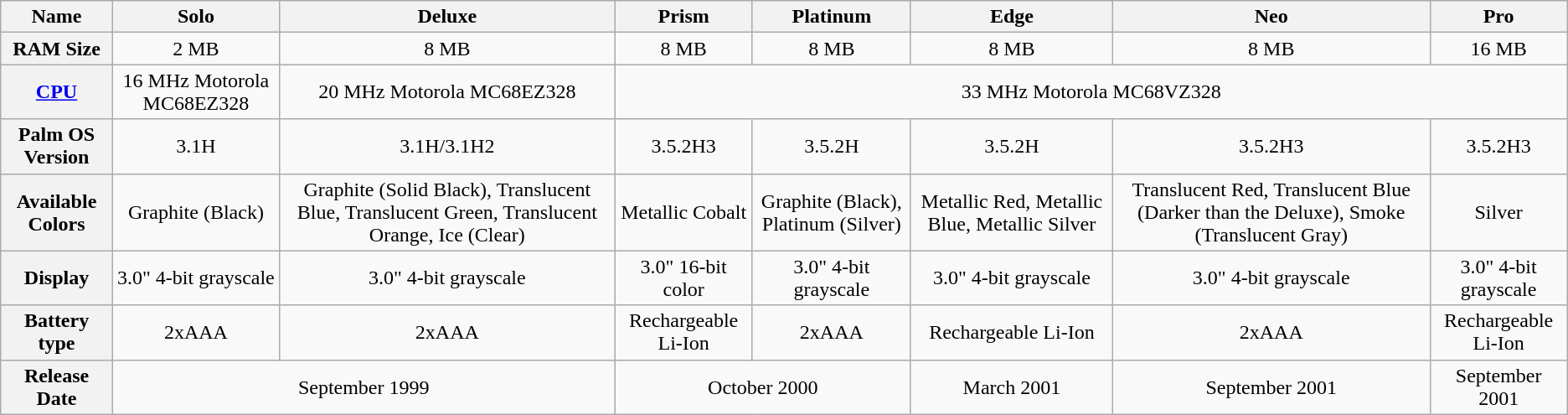<table class="wikitable">
<tr>
<th>Name</th>
<th>Solo</th>
<th>Deluxe</th>
<th>Prism</th>
<th>Platinum</th>
<th>Edge</th>
<th>Neo</th>
<th>Pro</th>
</tr>
<tr align="center">
<th>RAM Size</th>
<td>2 MB</td>
<td>8 MB</td>
<td>8 MB</td>
<td>8 MB</td>
<td>8 MB</td>
<td>8 MB</td>
<td>16 MB</td>
</tr>
<tr align="center">
<th><a href='#'>CPU</a></th>
<td>16 MHz Motorola MC68EZ328</td>
<td>20 MHz Motorola MC68EZ328</td>
<td colspan="5">33 MHz Motorola MC68VZ328</td>
</tr>
<tr align="center">
<th>Palm OS Version</th>
<td>3.1H</td>
<td>3.1H/3.1H2</td>
<td>3.5.2H3</td>
<td>3.5.2H</td>
<td>3.5.2H</td>
<td>3.5.2H3</td>
<td>3.5.2H3</td>
</tr>
<tr align="center">
<th>Available Colors</th>
<td>Graphite (Black)</td>
<td>Graphite (Solid Black), Translucent Blue, Translucent Green, Translucent Orange, Ice (Clear)</td>
<td>Metallic Cobalt</td>
<td>Graphite (Black), Platinum (Silver)</td>
<td>Metallic Red, Metallic Blue, Metallic Silver</td>
<td>Translucent Red, Translucent Blue (Darker than the Deluxe), Smoke (Translucent Gray)</td>
<td>Silver</td>
</tr>
<tr align="center">
<th>Display</th>
<td>3.0" 4-bit grayscale</td>
<td>3.0" 4-bit grayscale</td>
<td>3.0" 16-bit color</td>
<td>3.0" 4-bit grayscale</td>
<td>3.0" 4-bit grayscale</td>
<td>3.0" 4-bit grayscale</td>
<td>3.0" 4-bit grayscale</td>
</tr>
<tr align="center">
<th>Battery type </th>
<td>2xAAA</td>
<td>2xAAA</td>
<td>Rechargeable Li-Ion</td>
<td>2xAAA</td>
<td>Rechargeable Li-Ion</td>
<td>2xAAA</td>
<td>Rechargeable Li-Ion</td>
</tr>
<tr align="center">
<th>Release Date</th>
<td colspan="2">September 1999</td>
<td colspan="2">October 2000</td>
<td>March 2001</td>
<td>September 2001</td>
<td>September 2001</td>
</tr>
</table>
